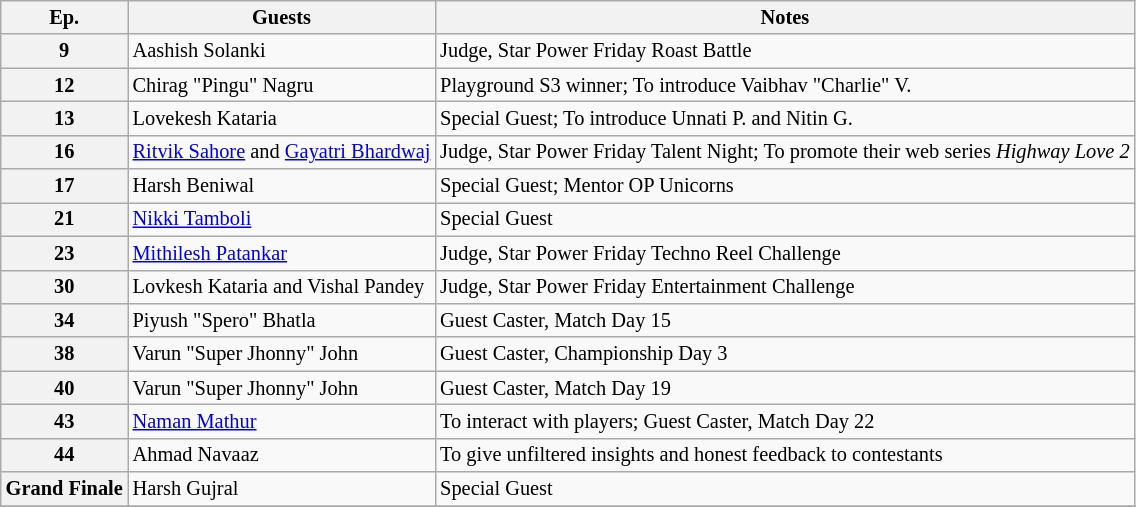<table class="wikitable" style=font-size:85%;>
<tr>
<th>Ep.</th>
<th>Guests</th>
<th>Notes</th>
</tr>
<tr>
<th>9</th>
<td>Aashish Solanki</td>
<td>Judge, Star Power Friday Roast Battle</td>
</tr>
<tr>
<th>12</th>
<td>Chirag "Pingu" Nagru</td>
<td>Playground S3 winner; To introduce Vaibhav "Charlie" V.</td>
</tr>
<tr>
<th>13</th>
<td>Lovekesh Kataria</td>
<td>Special Guest; To introduce Unnati P. and Nitin G.</td>
</tr>
<tr>
<th>16</th>
<td><a href='#'>Ritvik Sahore</a> and <a href='#'>Gayatri Bhardwaj</a></td>
<td>Judge, Star Power Friday Talent Night; To promote their web series <em>Highway Love 2</em></td>
</tr>
<tr>
<th>17</th>
<td>Harsh Beniwal</td>
<td>Special Guest; Mentor OP Unicorns</td>
</tr>
<tr>
<th>21</th>
<td><a href='#'>Nikki Tamboli</a></td>
<td>Special Guest</td>
</tr>
<tr>
<th>23</th>
<td><a href='#'>Mithilesh Patankar</a></td>
<td>Judge, Star Power Friday Techno Reel Challenge</td>
</tr>
<tr>
<th>30</th>
<td>Lovkesh Kataria and Vishal Pandey</td>
<td>Judge, Star Power Friday Entertainment Challenge</td>
</tr>
<tr>
<th>34</th>
<td>Piyush "Spero" Bhatla</td>
<td>Guest Caster, Match Day 15</td>
</tr>
<tr>
<th>38</th>
<td>Varun "Super Jhonny" John</td>
<td>Guest Caster, Championship Day 3</td>
</tr>
<tr>
<th>40</th>
<td>Varun "Super Jhonny" John</td>
<td>Guest Caster, Match Day 19</td>
</tr>
<tr>
<th>43</th>
<td><a href='#'>Naman Mathur</a></td>
<td>To interact with players; Guest Caster, Match Day 22</td>
</tr>
<tr>
<th>44</th>
<td>Ahmad Navaaz</td>
<td>To give unfiltered insights and honest feedback to contestants</td>
</tr>
<tr>
<th>Grand Finale</th>
<td>Harsh Gujral</td>
<td>Special Guest</td>
</tr>
<tr>
</tr>
</table>
